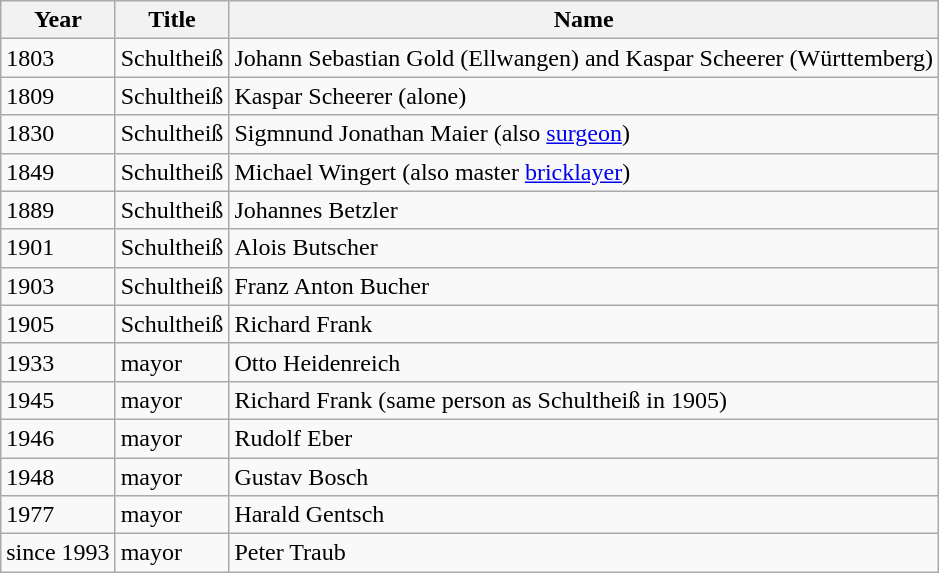<table class="wikitable">
<tr>
<th>Year</th>
<th>Title</th>
<th>Name</th>
</tr>
<tr ---->
<td>1803</td>
<td>Schultheiß</td>
<td align="left">Johann Sebastian Gold (Ellwangen) and Kaspar Scheerer (Württemberg)</td>
</tr>
<tr ---->
<td>1809</td>
<td>Schultheiß</td>
<td align="left">Kaspar Scheerer (alone)</td>
</tr>
<tr ---->
<td>1830</td>
<td>Schultheiß</td>
<td align="left">Sigmnund Jonathan Maier (also <a href='#'>surgeon</a>)</td>
</tr>
<tr ---->
<td>1849</td>
<td>Schultheiß</td>
<td align="left">Michael Wingert (also master <a href='#'>bricklayer</a>)</td>
</tr>
<tr ---->
<td>1889</td>
<td>Schultheiß</td>
<td align="left">Johannes Betzler</td>
</tr>
<tr ---->
<td>1901</td>
<td>Schultheiß</td>
<td align="left">Alois Butscher</td>
</tr>
<tr ---->
<td>1903</td>
<td>Schultheiß</td>
<td align="left">Franz Anton Bucher</td>
</tr>
<tr ---->
<td>1905</td>
<td>Schultheiß</td>
<td align="left">Richard Frank</td>
</tr>
<tr ---->
<td>1933</td>
<td>mayor</td>
<td align="left">Otto Heidenreich</td>
</tr>
<tr ---->
<td>1945</td>
<td>mayor</td>
<td align="left">Richard Frank (same person as Schultheiß in 1905)</td>
</tr>
<tr ---->
<td>1946</td>
<td>mayor</td>
<td align="left">Rudolf Eber</td>
</tr>
<tr ---->
<td>1948</td>
<td>mayor</td>
<td align="left">Gustav Bosch</td>
</tr>
<tr ---->
<td>1977</td>
<td>mayor</td>
<td align="left">Harald Gentsch</td>
</tr>
<tr ---->
<td>since 1993</td>
<td>mayor</td>
<td align="left">Peter Traub</td>
</tr>
</table>
